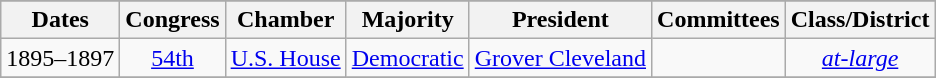<table class="wikitable" style="text-align: center;">
<tr>
</tr>
<tr>
<th>Dates</th>
<th>Congress</th>
<th>Chamber</th>
<th>Majority</th>
<th>President</th>
<th>Committees</th>
<th>Class/District</th>
</tr>
<tr>
<td>1895–1897</td>
<td><a href='#'>54th</a></td>
<td><a href='#'>U.S. House</a></td>
<td><a href='#'>Democratic</a></td>
<td><a href='#'>Grover Cleveland</a></td>
<td></td>
<td><a href='#'><em>at-large</em></a></td>
</tr>
<tr>
</tr>
</table>
